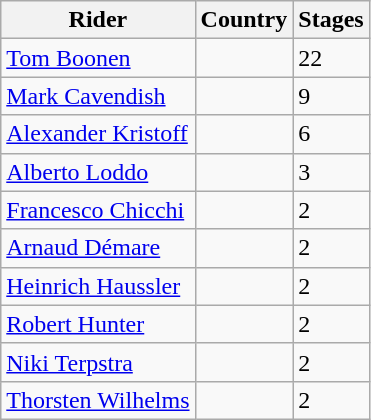<table class="wikitable sortable">
<tr>
<th colspan=1>Rider</th>
<th colspan=1>Country</th>
<th colspan=1>Stages</th>
</tr>
<tr>
<td><a href='#'>Tom Boonen</a></td>
<td></td>
<td>22</td>
</tr>
<tr>
<td><a href='#'>Mark Cavendish</a></td>
<td></td>
<td>9</td>
</tr>
<tr>
<td><a href='#'>Alexander Kristoff</a></td>
<td></td>
<td>6</td>
</tr>
<tr>
<td><a href='#'>Alberto Loddo</a></td>
<td></td>
<td>3</td>
</tr>
<tr>
<td><a href='#'>Francesco Chicchi</a></td>
<td></td>
<td>2</td>
</tr>
<tr>
<td><a href='#'>Arnaud Démare</a></td>
<td></td>
<td>2</td>
</tr>
<tr>
<td><a href='#'>Heinrich Haussler</a></td>
<td><br></td>
<td>2</td>
</tr>
<tr>
<td><a href='#'>Robert Hunter</a></td>
<td></td>
<td>2</td>
</tr>
<tr>
<td><a href='#'>Niki Terpstra</a></td>
<td></td>
<td>2</td>
</tr>
<tr>
<td><a href='#'>Thorsten Wilhelms</a></td>
<td></td>
<td>2</td>
</tr>
</table>
